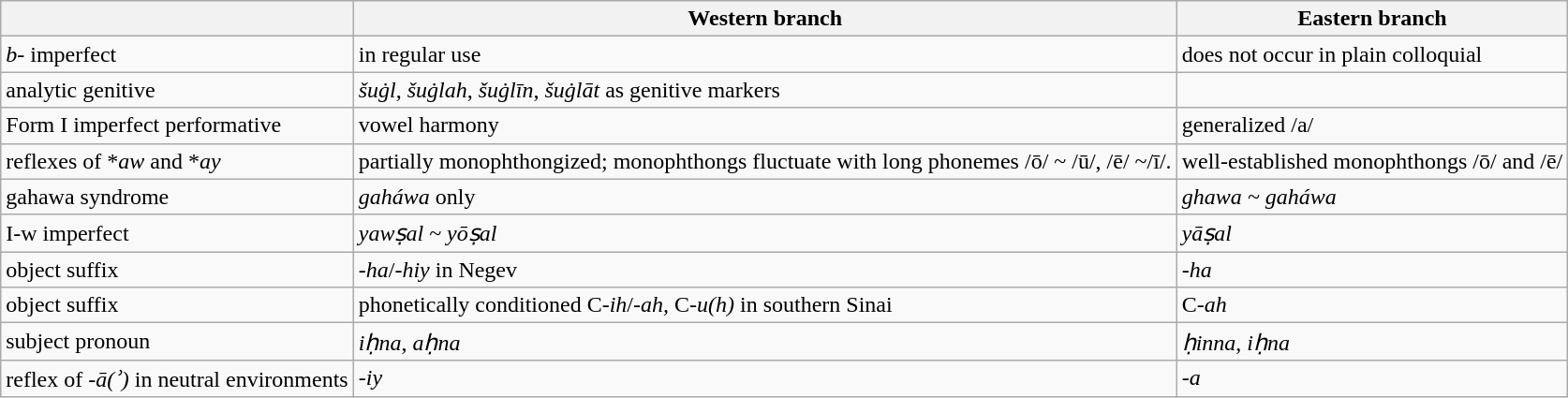<table class="wikitable">
<tr>
<th></th>
<th>Western branch</th>
<th>Eastern branch</th>
</tr>
<tr>
<td><em>b</em>- imperfect</td>
<td>in regular use</td>
<td>does not occur in plain colloquial</td>
</tr>
<tr>
<td>analytic genitive</td>
<td><em>šuġl</em>, <em>šuġlah</em>, <em>šuġlīn</em>, <em>šuġlāt</em> as genitive markers</td>
<td></td>
</tr>
<tr>
<td>Form I imperfect performative</td>
<td>vowel harmony</td>
<td>generalized /a/</td>
</tr>
<tr>
<td>reflexes of *<em>aw</em> and *<em>ay</em></td>
<td>partially monophthongized; monophthongs fluctuate with long phonemes /ō/ ~ /ū/, /ē/ ~/ī/.</td>
<td>well-established monophthongs /ō/ and /ē/</td>
</tr>
<tr>
<td>gahawa syndrome</td>
<td><em>gaháwa</em> only</td>
<td><em>ghawa ~ gaháwa</em></td>
</tr>
<tr>
<td>I-w imperfect</td>
<td><em>yawṣal ~</em> <em>yōṣal</em></td>
<td><em>yāṣal</em></td>
</tr>
<tr>
<td> object suffix</td>
<td>-<em>ha</em>/-<em>hiy</em> in Negev</td>
<td>-<em>ha</em></td>
</tr>
<tr>
<td> object suffix</td>
<td>phonetically conditioned C-<em>ih</em>/-<em>ah,</em> C-<em>u(h)</em> in southern Sinai</td>
<td>C-<em>ah</em></td>
</tr>
<tr>
<td> subject pronoun</td>
<td><em>iḥna</em>, <em>aḥna</em></td>
<td><em>ḥinna</em>, <em>iḥna</em></td>
</tr>
<tr>
<td>reflex of -<em>ā(ʾ)</em> in neutral environments</td>
<td>-<em>iy</em></td>
<td>-<em>a</em></td>
</tr>
</table>
